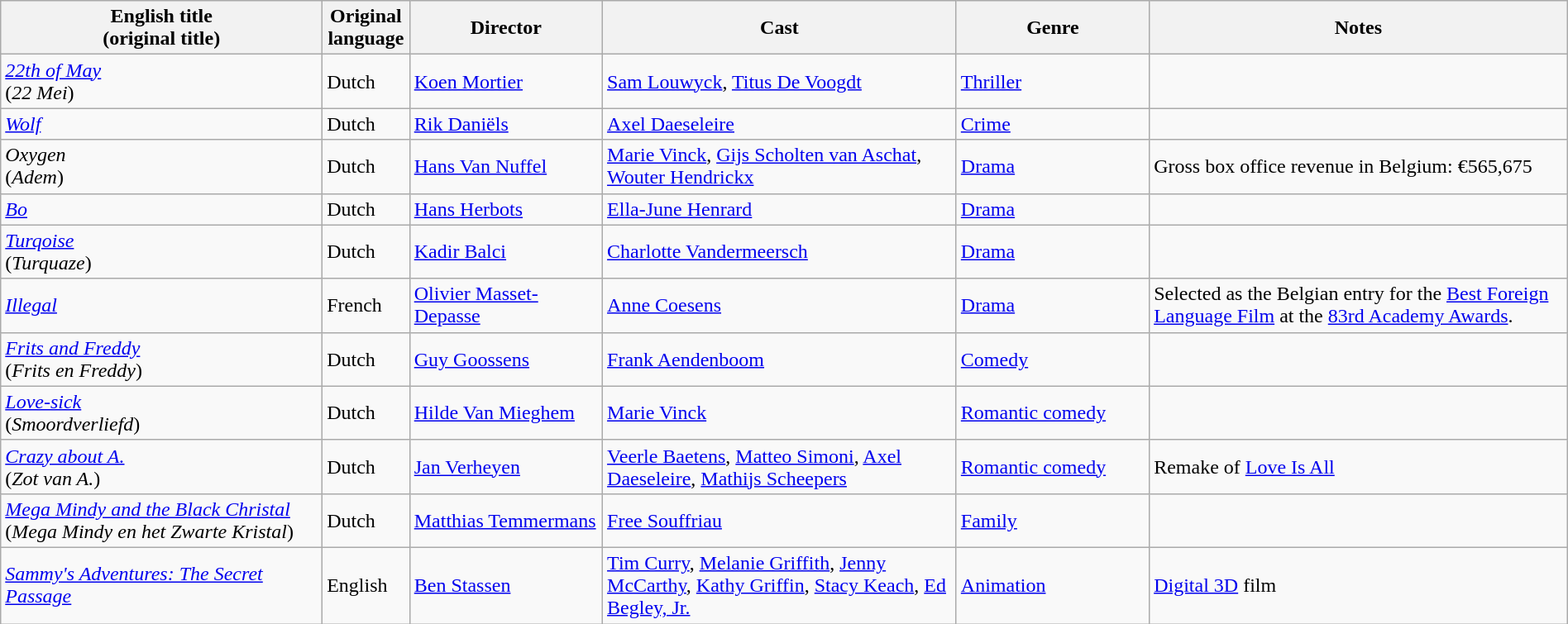<table class="wikitable" width= "100%">
<tr>
<th width=20%>English title <br> (original title)</th>
<th width=5%>Original language</th>
<th width=12%>Director</th>
<th width=22%>Cast</th>
<th width=12%>Genre</th>
<th width=26%>Notes</th>
</tr>
<tr>
<td><em><a href='#'>22th of May</a></em> <br> (<em>22 Mei</em>)</td>
<td>Dutch</td>
<td><a href='#'>Koen Mortier</a></td>
<td><a href='#'>Sam Louwyck</a>, <a href='#'>Titus De Voogdt</a></td>
<td><a href='#'>Thriller</a></td>
<td></td>
</tr>
<tr>
<td><em><a href='#'>Wolf</a></em></td>
<td>Dutch</td>
<td><a href='#'>Rik Daniëls</a></td>
<td><a href='#'>Axel Daeseleire</a></td>
<td><a href='#'>Crime</a></td>
<td></td>
</tr>
<tr>
<td><em>Oxygen</em> <br> (<em>Adem</em>)</td>
<td>Dutch</td>
<td><a href='#'>Hans Van Nuffel</a></td>
<td><a href='#'>Marie Vinck</a>, <a href='#'>Gijs Scholten van Aschat</a>, <a href='#'>Wouter Hendrickx</a></td>
<td><a href='#'>Drama</a></td>
<td>Gross box office revenue in Belgium: €565,675</td>
</tr>
<tr>
<td><em><a href='#'>Bo</a></em></td>
<td>Dutch</td>
<td><a href='#'>Hans Herbots</a></td>
<td><a href='#'>Ella-June Henrard</a></td>
<td><a href='#'>Drama</a></td>
<td></td>
</tr>
<tr>
<td><em><a href='#'>Turqoise</a></em> <br> (<em>Turquaze</em>)</td>
<td>Dutch</td>
<td><a href='#'>Kadir Balci</a></td>
<td><a href='#'>Charlotte Vandermeersch</a></td>
<td><a href='#'>Drama</a></td>
<td></td>
</tr>
<tr>
<td><em><a href='#'>Illegal</a></em></td>
<td>French</td>
<td><a href='#'>Olivier Masset-Depasse</a></td>
<td><a href='#'>Anne Coesens</a></td>
<td><a href='#'>Drama</a></td>
<td>Selected as the Belgian entry for the <a href='#'>Best Foreign Language Film</a> at the <a href='#'>83rd Academy Awards</a>.</td>
</tr>
<tr>
<td><em><a href='#'>Frits and Freddy</a></em> <br> (<em>Frits en Freddy</em>)</td>
<td>Dutch</td>
<td><a href='#'>Guy Goossens</a></td>
<td><a href='#'>Frank Aendenboom</a></td>
<td><a href='#'>Comedy</a></td>
<td></td>
</tr>
<tr>
<td><em><a href='#'>Love-sick</a></em> <br> (<em>Smoordverliefd</em>)</td>
<td>Dutch</td>
<td><a href='#'>Hilde Van Mieghem</a></td>
<td><a href='#'>Marie Vinck</a></td>
<td><a href='#'>Romantic comedy</a></td>
<td></td>
</tr>
<tr>
<td><em><a href='#'>Crazy about A.</a></em> <br> (<em>Zot van A.</em>)</td>
<td>Dutch</td>
<td><a href='#'>Jan Verheyen</a></td>
<td><a href='#'>Veerle Baetens</a>, <a href='#'>Matteo Simoni</a>, <a href='#'>Axel Daeseleire</a>, <a href='#'>Mathijs Scheepers</a></td>
<td><a href='#'>Romantic comedy</a></td>
<td>Remake of <a href='#'>Love Is All</a></td>
</tr>
<tr>
<td><em><a href='#'>Mega Mindy and the Black Christal</a></em> <br> (<em>Mega Mindy en het Zwarte Kristal</em>)</td>
<td>Dutch</td>
<td><a href='#'>Matthias Temmermans</a></td>
<td><a href='#'>Free Souffriau</a></td>
<td><a href='#'>Family</a></td>
<td></td>
</tr>
<tr>
<td><em><a href='#'>Sammy's Adventures: The Secret Passage</a></em></td>
<td>English</td>
<td><a href='#'>Ben Stassen</a></td>
<td><a href='#'>Tim Curry</a>, <a href='#'>Melanie Griffith</a>, <a href='#'>Jenny McCarthy</a>, <a href='#'>Kathy Griffin</a>, <a href='#'>Stacy Keach</a>, <a href='#'>Ed Begley, Jr.</a></td>
<td><a href='#'>Animation</a></td>
<td><a href='#'>Digital 3D</a> film</td>
</tr>
</table>
